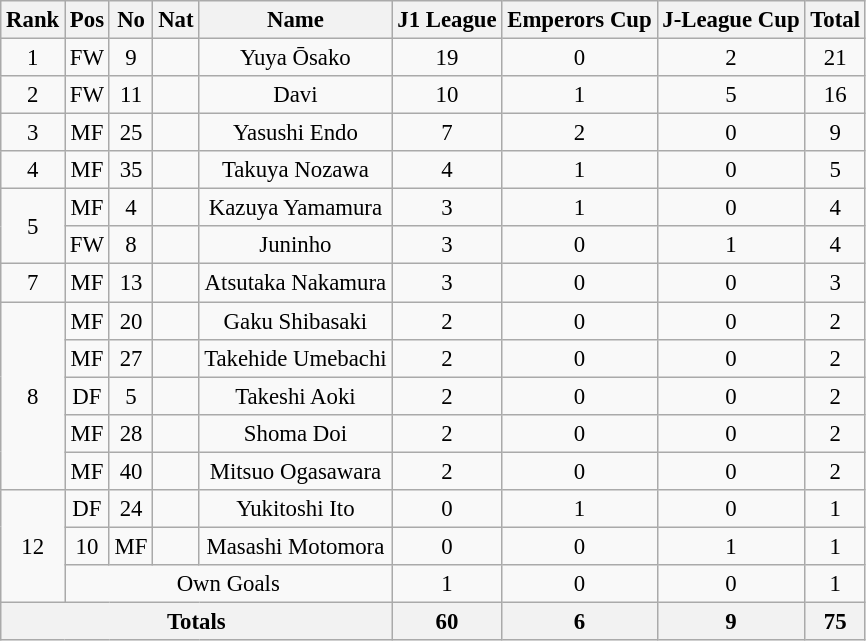<table class="wikitable" style="font-size: 95%; text-align: center;">
<tr>
<th>Rank</th>
<th>Pos</th>
<th>No</th>
<th>Nat</th>
<th>Name</th>
<th>J1 League</th>
<th>Emperors Cup</th>
<th>J-League Cup</th>
<th><strong>Total</strong></th>
</tr>
<tr>
<td>1</td>
<td>FW</td>
<td>9</td>
<td></td>
<td>Yuya Ōsako</td>
<td>19</td>
<td>0</td>
<td>2</td>
<td>21</td>
</tr>
<tr>
<td>2</td>
<td>FW</td>
<td>11</td>
<td></td>
<td>Davi</td>
<td>10</td>
<td>1</td>
<td>5</td>
<td>16</td>
</tr>
<tr>
<td>3</td>
<td>MF</td>
<td>25</td>
<td></td>
<td>Yasushi Endo</td>
<td>7</td>
<td>2</td>
<td>0</td>
<td>9</td>
</tr>
<tr>
<td>4</td>
<td>MF</td>
<td>35</td>
<td></td>
<td>Takuya Nozawa</td>
<td>4</td>
<td>1</td>
<td>0</td>
<td>5</td>
</tr>
<tr>
<td rowspan=2>5</td>
<td>MF</td>
<td>4</td>
<td></td>
<td>Kazuya Yamamura</td>
<td>3</td>
<td>1</td>
<td>0</td>
<td>4</td>
</tr>
<tr>
<td>FW</td>
<td>8</td>
<td></td>
<td>Juninho</td>
<td>3</td>
<td>0</td>
<td>1</td>
<td>4</td>
</tr>
<tr>
<td>7</td>
<td>MF</td>
<td>13</td>
<td></td>
<td>Atsutaka Nakamura</td>
<td>3</td>
<td>0</td>
<td>0</td>
<td>3</td>
</tr>
<tr>
<td rowspan=5>8</td>
<td>MF</td>
<td>20</td>
<td></td>
<td>Gaku Shibasaki</td>
<td>2</td>
<td>0</td>
<td>0</td>
<td>2</td>
</tr>
<tr>
<td>MF</td>
<td>27</td>
<td></td>
<td>Takehide Umebachi</td>
<td>2</td>
<td>0</td>
<td>0</td>
<td>2</td>
</tr>
<tr>
<td>DF</td>
<td>5</td>
<td></td>
<td>Takeshi Aoki</td>
<td>2</td>
<td>0</td>
<td>0</td>
<td>2</td>
</tr>
<tr>
<td>MF</td>
<td>28</td>
<td></td>
<td>Shoma Doi</td>
<td>2</td>
<td>0</td>
<td>0</td>
<td>2</td>
</tr>
<tr>
<td>MF</td>
<td>40</td>
<td></td>
<td>Mitsuo Ogasawara</td>
<td>2</td>
<td>0</td>
<td>0</td>
<td>2</td>
</tr>
<tr>
<td rowspan=3>12</td>
<td>DF</td>
<td>24</td>
<td></td>
<td>Yukitoshi Ito</td>
<td>0</td>
<td>1</td>
<td>0</td>
<td>1</td>
</tr>
<tr>
<td>10</td>
<td>MF</td>
<td></td>
<td>Masashi Motomora</td>
<td>0</td>
<td>0</td>
<td>1</td>
<td>1</td>
</tr>
<tr>
<td colspan=4>Own Goals</td>
<td>1</td>
<td>0</td>
<td>0</td>
<td>1</td>
</tr>
<tr>
<th colspan=5><strong>Totals</strong></th>
<th><strong>60</strong></th>
<th><strong>6</strong></th>
<th><strong>9</strong></th>
<th><strong>75</strong></th>
</tr>
</table>
